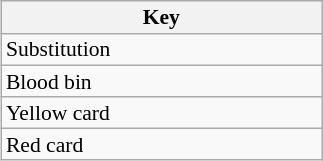<table class="wikitable"  style="width:17%; line-height:100%; font-size:90%; float:right;">
<tr>
<th>Key</th>
</tr>
<tr>
<td>  Substitution</td>
</tr>
<tr>
<td> Blood bin</td>
</tr>
<tr>
<td> Yellow card</td>
</tr>
<tr>
<td> Red card</td>
</tr>
</table>
